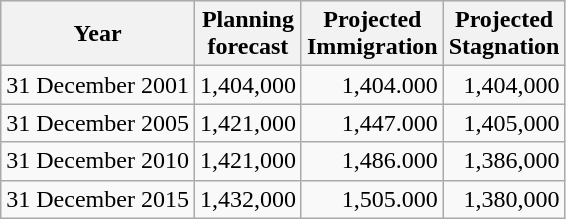<table class="wikitable">
<tr style="background:#efefef;">
<th>Year</th>
<th>Planning<br>forecast</th>
<th>Projected<br>Immigration</th>
<th>Projected<br>Stagnation</th>
</tr>
<tr>
<td>31 December 2001</td>
<td align="right">1,404,000</td>
<td align="right">1,404.000</td>
<td align="right">1,404,000</td>
</tr>
<tr>
<td>31 December 2005</td>
<td align="right">1,421,000</td>
<td align="right">1,447.000</td>
<td align="right">1,405,000</td>
</tr>
<tr>
<td>31 December 2010</td>
<td align="right">1,421,000</td>
<td align="right">1,486.000</td>
<td align="right">1,386,000</td>
</tr>
<tr>
<td>31 December 2015</td>
<td align="right">1,432,000</td>
<td align="right">1,505.000</td>
<td align="right">1,380,000</td>
</tr>
</table>
